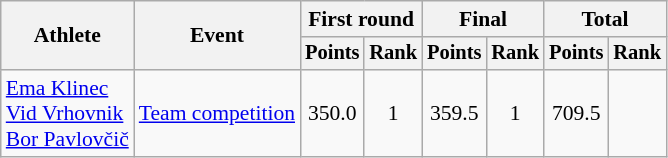<table class="wikitable" style="font-size:90%">
<tr>
<th rowspan=2>Athlete</th>
<th rowspan=2>Event</th>
<th colspan=2>First round</th>
<th colspan=2>Final</th>
<th colspan=2>Total</th>
</tr>
<tr style="font-size:95%">
<th>Points</th>
<th>Rank</th>
<th>Points</th>
<th>Rank</th>
<th>Points</th>
<th>Rank</th>
</tr>
<tr align=center>
<td align=left><a href='#'>Ema Klinec</a><br><a href='#'>Vid Vrhovnik</a><br><a href='#'>Bor Pavlovčič</a></td>
<td align=left><a href='#'>Team competition</a></td>
<td>350.0</td>
<td>1</td>
<td>359.5</td>
<td>1</td>
<td>709.5</td>
<td></td>
</tr>
</table>
